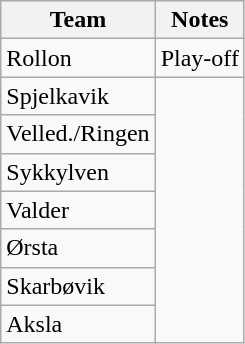<table class="wikitable">
<tr>
<th>Team</th>
<th>Notes</th>
</tr>
<tr>
<td>Rollon</td>
<td>Play-off</td>
</tr>
<tr>
<td>Spjelkavik</td>
</tr>
<tr>
<td>Velled./Ringen</td>
</tr>
<tr>
<td>Sykkylven</td>
</tr>
<tr>
<td>Valder</td>
</tr>
<tr>
<td>Ørsta</td>
</tr>
<tr>
<td>Skarbøvik</td>
</tr>
<tr>
<td>Aksla</td>
</tr>
</table>
